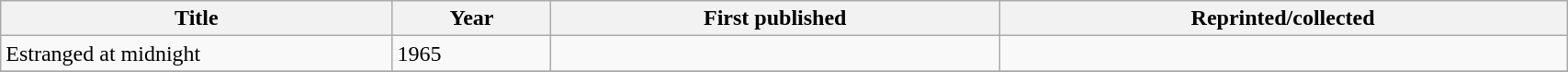<table class='wikitable sortable' width='90%'>
<tr>
<th width=25%>Title</th>
<th>Year</th>
<th>First published</th>
<th>Reprinted/collected</th>
</tr>
<tr>
<td>Estranged at midnight</td>
<td>1965</td>
<td></td>
<td></td>
</tr>
<tr>
</tr>
</table>
